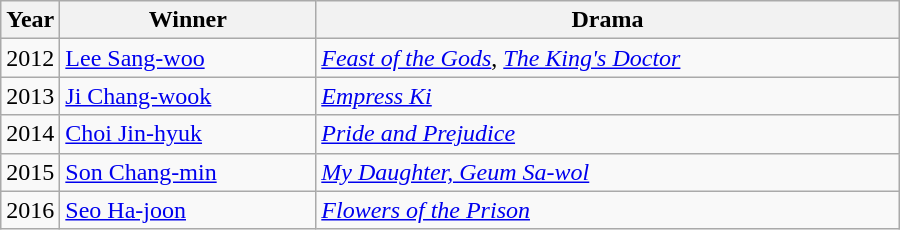<table class="wikitable" style="width:600px">
<tr>
<th width=10>Year</th>
<th>Winner</th>
<th>Drama</th>
</tr>
<tr>
<td>2012</td>
<td><a href='#'>Lee Sang-woo</a></td>
<td><em><a href='#'>Feast of the Gods</a></em>, <em><a href='#'>The King's Doctor</a></em></td>
</tr>
<tr>
<td>2013</td>
<td><a href='#'>Ji Chang-wook</a></td>
<td><em><a href='#'>Empress Ki</a></em></td>
</tr>
<tr>
<td>2014</td>
<td><a href='#'>Choi Jin-hyuk</a></td>
<td><em><a href='#'>Pride and Prejudice</a></em></td>
</tr>
<tr>
<td>2015</td>
<td><a href='#'>Son Chang-min</a></td>
<td><em><a href='#'>My Daughter, Geum Sa-wol</a></em></td>
</tr>
<tr>
<td>2016</td>
<td><a href='#'>Seo Ha-joon</a></td>
<td><em><a href='#'>Flowers of the Prison</a></em></td>
</tr>
</table>
